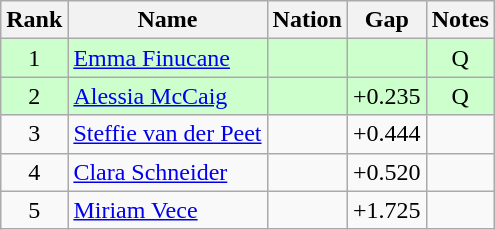<table class="wikitable sortable" style="text-align:center">
<tr>
<th>Rank</th>
<th>Name</th>
<th>Nation</th>
<th>Gap</th>
<th>Notes</th>
</tr>
<tr bgcolor=ccffcc>
<td>1</td>
<td align=left><a href='#'>Emma Finucane</a></td>
<td align=left></td>
<td></td>
<td>Q</td>
</tr>
<tr bgcolor=ccffcc>
<td>2</td>
<td align=left><a href='#'>Alessia McCaig</a></td>
<td align=left></td>
<td>+0.235</td>
<td>Q</td>
</tr>
<tr>
<td>3</td>
<td align=left><a href='#'>Steffie van der Peet</a></td>
<td align=left></td>
<td>+0.444</td>
<td></td>
</tr>
<tr>
<td>4</td>
<td align=left><a href='#'>Clara Schneider</a></td>
<td align=left></td>
<td>+0.520</td>
<td></td>
</tr>
<tr>
<td>5</td>
<td align=left><a href='#'>Miriam Vece</a></td>
<td align=left></td>
<td>+1.725</td>
<td></td>
</tr>
</table>
